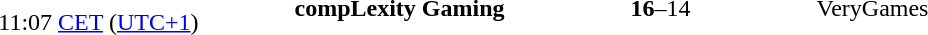<table>
<tr>
<td style="text-align:right" width="150px"><br>11:07 <a href='#'>CET</a> (<a href='#'>UTC+1</a>)</td>
<td style="text-align:right" width="200px"><strong>compLexity Gaming</strong></td>
<td style="text-align:center" width="200px"><strong>16</strong>–14<br></td>
<td style="text-align:left">VeryGames</td>
</tr>
</table>
